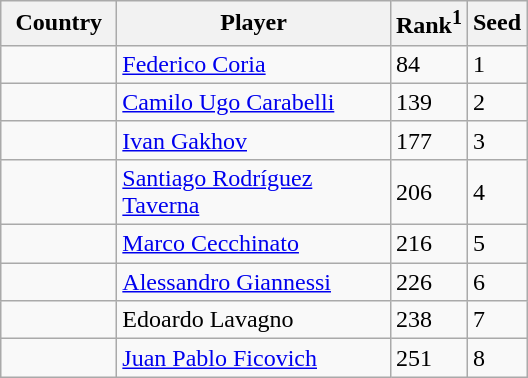<table class="sortable wikitable">
<tr>
<th width="70">Country</th>
<th width="175">Player</th>
<th>Rank<sup>1</sup></th>
<th>Seed</th>
</tr>
<tr>
<td></td>
<td><a href='#'>Federico Coria</a></td>
<td>84</td>
<td>1</td>
</tr>
<tr>
<td></td>
<td><a href='#'>Camilo Ugo Carabelli</a></td>
<td>139</td>
<td>2</td>
</tr>
<tr>
<td></td>
<td><a href='#'>Ivan Gakhov</a></td>
<td>177</td>
<td>3</td>
</tr>
<tr>
<td></td>
<td><a href='#'>Santiago Rodríguez Taverna</a></td>
<td>206</td>
<td>4</td>
</tr>
<tr>
<td></td>
<td><a href='#'>Marco Cecchinato</a></td>
<td>216</td>
<td>5</td>
</tr>
<tr>
<td></td>
<td><a href='#'>Alessandro Giannessi</a></td>
<td>226</td>
<td>6</td>
</tr>
<tr>
<td></td>
<td>Edoardo Lavagno</td>
<td>238</td>
<td>7</td>
</tr>
<tr>
<td></td>
<td><a href='#'>Juan Pablo Ficovich</a></td>
<td>251</td>
<td>8</td>
</tr>
</table>
